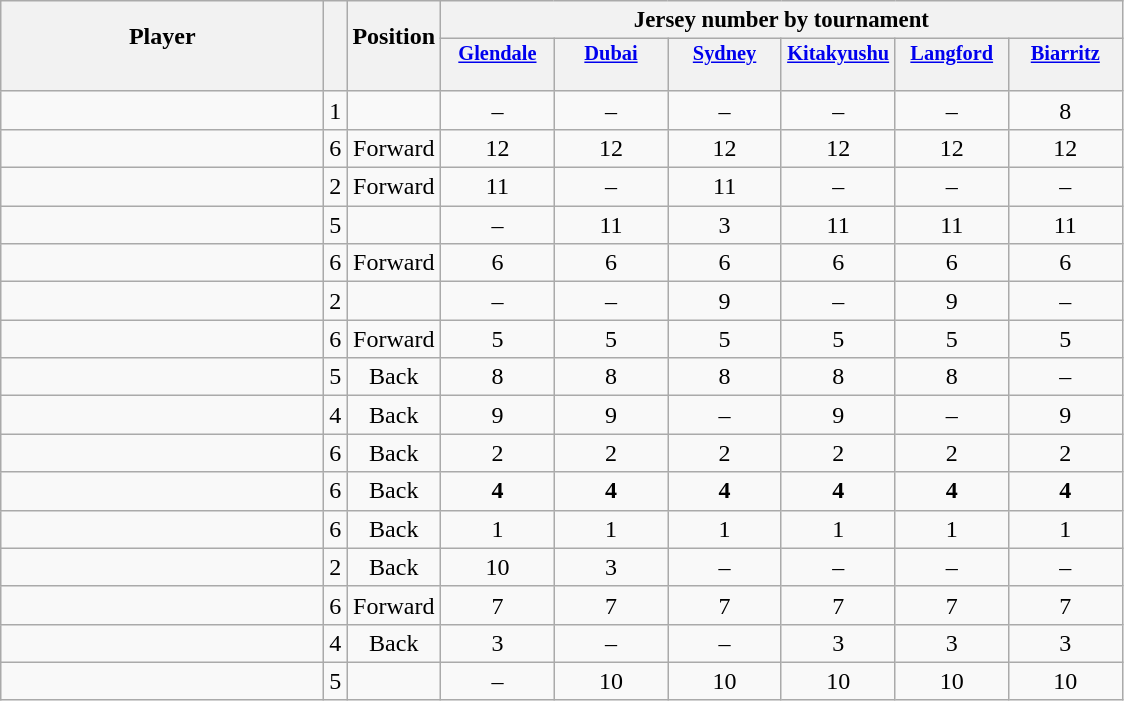<table class="wikitable sortable" style="text-align:center;">
<tr>
<th rowspan=2 style="border-bottom:0px; width:13em;">Player</th>
<th rowspan=2 style="border-bottom:0px;"></th>
<th rowspan=2 style="border-bottom:0px;">Position</th>
<th colspan=6 style="font-size:95%;">Jersey number by tournament</th>
</tr>
<tr>
<th style="vertical-align:top; width:5.2em; border-bottom:0; padding:2px; font-size:85%;"><a href='#'>Glendale</a></th>
<th style="vertical-align:top; width:5.2em; border-bottom:0; padding:2px; font-size:85%;"><a href='#'>Dubai</a></th>
<th style="vertical-align:top; width:5.2em; border-bottom:0; padding:2px; font-size:85%;"><a href='#'>Sydney</a></th>
<th style="vertical-align:top; width:5.2em; border-bottom:0; padding:2px; font-size:85%;"><a href='#'>Kitakyushu</a></th>
<th style="vertical-align:top; width:5.2em; border-bottom:0; padding:2px; font-size:85%;"><a href='#'>Langford</a></th>
<th style="vertical-align:top; width:5.2em; border-bottom:0; padding:2px; font-size:85%;"><a href='#'>Biarritz</a></th>
</tr>
<tr style="line-height:8px;">
<th style="border-top:0;"> </th>
<th style="border-top:0;"></th>
<th style="border-top:0;"></th>
<th data-sort-type="number" style="border-top:0;"></th>
<th data-sort-type="number" style="border-top:0;"></th>
<th data-sort-type="number" style="border-top:0;"></th>
<th data-sort-type="number" style="border-top:0;"></th>
<th data-sort-type="number" style="border-top:0;"></th>
<th data-sort-type="number" style="border-top:0;"></th>
</tr>
<tr>
<td align=left></td>
<td>1</td>
<td></td>
<td>–</td>
<td>–</td>
<td>–</td>
<td>–</td>
<td>–</td>
<td>8</td>
</tr>
<tr>
<td align=left></td>
<td>6</td>
<td>Forward</td>
<td>12</td>
<td>12</td>
<td>12</td>
<td>12</td>
<td>12</td>
<td>12</td>
</tr>
<tr>
<td align=left></td>
<td>2</td>
<td>Forward</td>
<td>11</td>
<td>–</td>
<td>11</td>
<td>–</td>
<td>–</td>
<td>–</td>
</tr>
<tr>
<td align=left></td>
<td>5</td>
<td></td>
<td>–</td>
<td>11</td>
<td>3</td>
<td>11</td>
<td>11</td>
<td>11</td>
</tr>
<tr>
<td align=left></td>
<td>6</td>
<td>Forward</td>
<td>6</td>
<td>6</td>
<td>6</td>
<td>6</td>
<td>6</td>
<td>6</td>
</tr>
<tr>
<td align=left></td>
<td>2</td>
<td></td>
<td>–</td>
<td>–</td>
<td>9</td>
<td>–</td>
<td>9</td>
<td>–</td>
</tr>
<tr>
<td align=left></td>
<td>6</td>
<td>Forward</td>
<td>5</td>
<td>5</td>
<td>5</td>
<td>5</td>
<td>5</td>
<td>5</td>
</tr>
<tr>
<td align=left></td>
<td>5</td>
<td>Back</td>
<td>8</td>
<td>8</td>
<td>8</td>
<td>8</td>
<td>8</td>
<td>–</td>
</tr>
<tr>
<td align=left></td>
<td>4</td>
<td>Back</td>
<td>9</td>
<td>9</td>
<td>–</td>
<td>9</td>
<td>–</td>
<td>9</td>
</tr>
<tr>
<td align=left></td>
<td>6</td>
<td>Back</td>
<td>2</td>
<td>2</td>
<td>2</td>
<td>2</td>
<td>2</td>
<td>2</td>
</tr>
<tr>
<td align=left></td>
<td>6</td>
<td>Back</td>
<td><strong>4</strong></td>
<td><strong>4</strong></td>
<td><strong>4</strong></td>
<td><strong>4</strong></td>
<td><strong>4</strong></td>
<td><strong>4</strong></td>
</tr>
<tr>
<td align=left></td>
<td>6</td>
<td>Back</td>
<td>1</td>
<td>1</td>
<td>1</td>
<td>1</td>
<td>1</td>
<td>1</td>
</tr>
<tr>
<td align=left></td>
<td>2</td>
<td>Back</td>
<td>10</td>
<td>3</td>
<td>–</td>
<td>–</td>
<td>–</td>
<td>–</td>
</tr>
<tr>
<td align=left></td>
<td>6</td>
<td>Forward</td>
<td>7</td>
<td>7</td>
<td>7</td>
<td>7</td>
<td>7</td>
<td>7</td>
</tr>
<tr>
<td align=left></td>
<td>4</td>
<td>Back</td>
<td>3</td>
<td>–</td>
<td>–</td>
<td>3</td>
<td>3</td>
<td>3</td>
</tr>
<tr>
<td align=left></td>
<td>5</td>
<td></td>
<td>–</td>
<td>10</td>
<td>10</td>
<td>10</td>
<td>10</td>
<td>10</td>
</tr>
</table>
